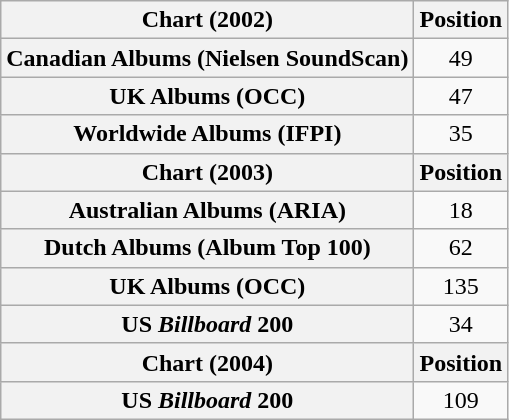<table class="wikitable plainrowheaders">
<tr>
<th scope="col">Chart (2002)</th>
<th scope="col">Position</th>
</tr>
<tr>
<th scope="row">Canadian Albums (Nielsen SoundScan)</th>
<td align="center">49</td>
</tr>
<tr>
<th scope="row">UK Albums (OCC)</th>
<td align="center">47</td>
</tr>
<tr>
<th scope="row">Worldwide Albums (IFPI)</th>
<td align="center">35</td>
</tr>
<tr>
<th scope="col">Chart (2003)</th>
<th scope="col">Position</th>
</tr>
<tr>
<th scope="row">Australian Albums (ARIA)</th>
<td align="center">18</td>
</tr>
<tr>
<th scope="row">Dutch Albums (Album Top 100)</th>
<td align="center">62</td>
</tr>
<tr>
<th scope="row">UK Albums (OCC)</th>
<td align="center">135</td>
</tr>
<tr>
<th scope="row">US <em>Billboard</em> 200</th>
<td align="center">34</td>
</tr>
<tr>
<th scope="col">Chart (2004)</th>
<th scope="col">Position</th>
</tr>
<tr>
<th scope="row">US <em>Billboard</em> 200</th>
<td align="center">109</td>
</tr>
</table>
